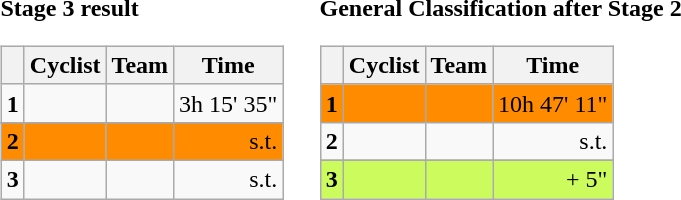<table>
<tr>
<td><strong>Stage 3 result</strong><br><table class="wikitable">
<tr>
<th></th>
<th>Cyclist</th>
<th>Team</th>
<th>Time</th>
</tr>
<tr>
<td><strong>1</strong></td>
<td></td>
<td></td>
<td align=right>3h 15' 35"</td>
</tr>
<tr>
</tr>
<tr style="background:#FF8C00;">
<td><strong>2</strong></td>
<td></td>
<td></td>
<td align=right>s.t.</td>
</tr>
<tr>
<td><strong>3</strong></td>
<td></td>
<td></td>
<td align=right>s.t.</td>
</tr>
</table>
</td>
<td></td>
<td><strong>General Classification after Stage 2</strong><br><table class="wikitable">
<tr>
<th></th>
<th>Cyclist</th>
<th>Team</th>
<th>Time</th>
</tr>
<tr style="background:#FF8C00;">
<td><strong>1</strong></td>
<td></td>
<td></td>
<td align=right>10h 47' 11"</td>
</tr>
<tr>
<td><strong>2</strong></td>
<td></td>
<td></td>
<td align=right>s.t.</td>
</tr>
<tr>
</tr>
<tr style="background:#CCFB5D;">
<td><strong>3</strong></td>
<td></td>
<td></td>
<td align=right>+ 5"</td>
</tr>
</table>
</td>
</tr>
</table>
